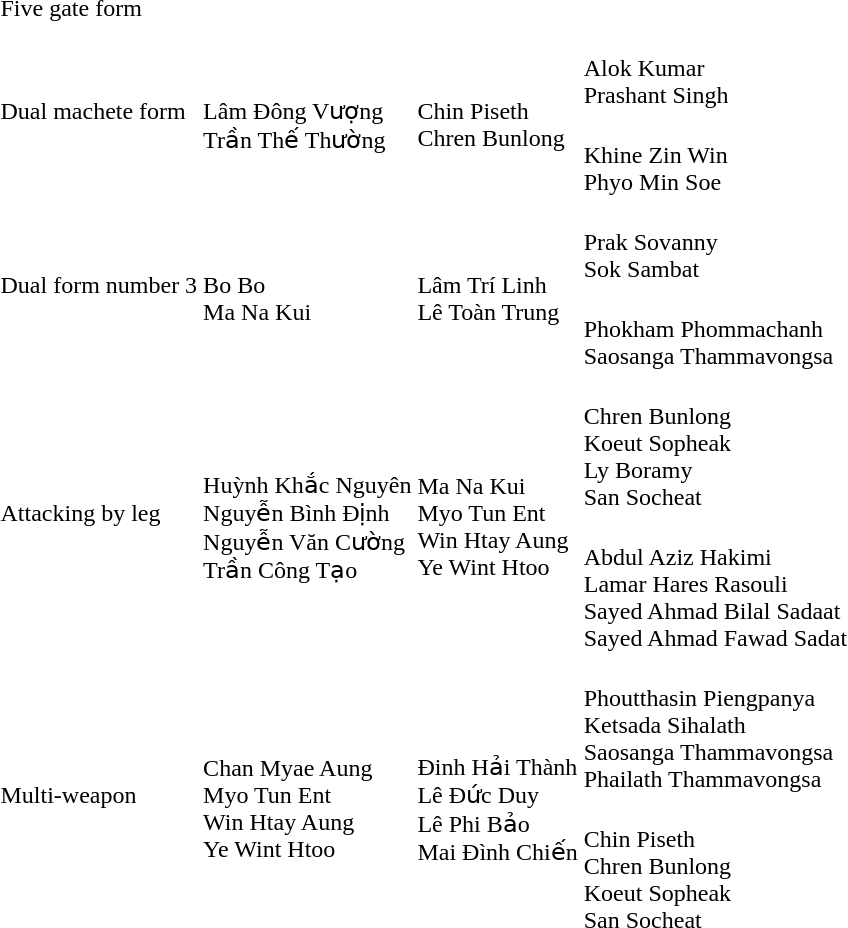<table>
<tr>
<td rowspan=2>Five gate form</td>
<td rowspan=2></td>
<td rowspan=2></td>
<td></td>
</tr>
<tr>
<td></td>
</tr>
<tr>
<td rowspan=2>Dual machete form</td>
<td rowspan=2><br>Lâm Đông Vượng<br>Trần Thế Thường</td>
<td rowspan=2><br>Chin Piseth<br>Chren Bunlong</td>
<td><br>Alok Kumar<br>Prashant Singh</td>
</tr>
<tr>
<td><br>Khine Zin Win<br>Phyo Min Soe</td>
</tr>
<tr>
<td rowspan=2>Dual form number 3</td>
<td rowspan=2><br>Bo Bo<br>Ma Na Kui</td>
<td rowspan=2><br>Lâm Trí Linh<br>Lê Toàn Trung</td>
<td><br>Prak Sovanny<br>Sok Sambat</td>
</tr>
<tr>
<td><br>Phokham Phommachanh<br>Saosanga Thammavongsa</td>
</tr>
<tr>
<td rowspan=2>Attacking by leg</td>
<td rowspan=2><br>Huỳnh Khắc Nguyên<br>Nguyễn Bình Định<br>Nguyễn Văn Cường<br>Trần Công Tạo</td>
<td rowspan=2><br>Ma Na Kui<br>Myo Tun Ent<br>Win Htay Aung<br>Ye Wint Htoo</td>
<td><br>Chren Bunlong<br>Koeut Sopheak<br>Ly Boramy<br>San Socheat</td>
</tr>
<tr>
<td><br>Abdul Aziz Hakimi<br>Lamar Hares Rasouli<br>Sayed Ahmad Bilal Sadaat<br>Sayed Ahmad Fawad Sadat</td>
</tr>
<tr>
<td rowspan=2>Multi-weapon</td>
<td rowspan=2><br>Chan Myae Aung<br>Myo Tun Ent<br>Win Htay Aung<br>Ye Wint Htoo</td>
<td rowspan=2><br>Đinh Hải Thành<br>Lê Đức Duy<br>Lê Phi Bảo<br>Mai Đình Chiến</td>
<td><br>Phoutthasin Piengpanya<br>Ketsada Sihalath<br>Saosanga Thammavongsa<br>Phailath Thammavongsa</td>
</tr>
<tr>
<td><br>Chin Piseth<br>Chren Bunlong<br>Koeut Sopheak<br>San Socheat</td>
</tr>
</table>
